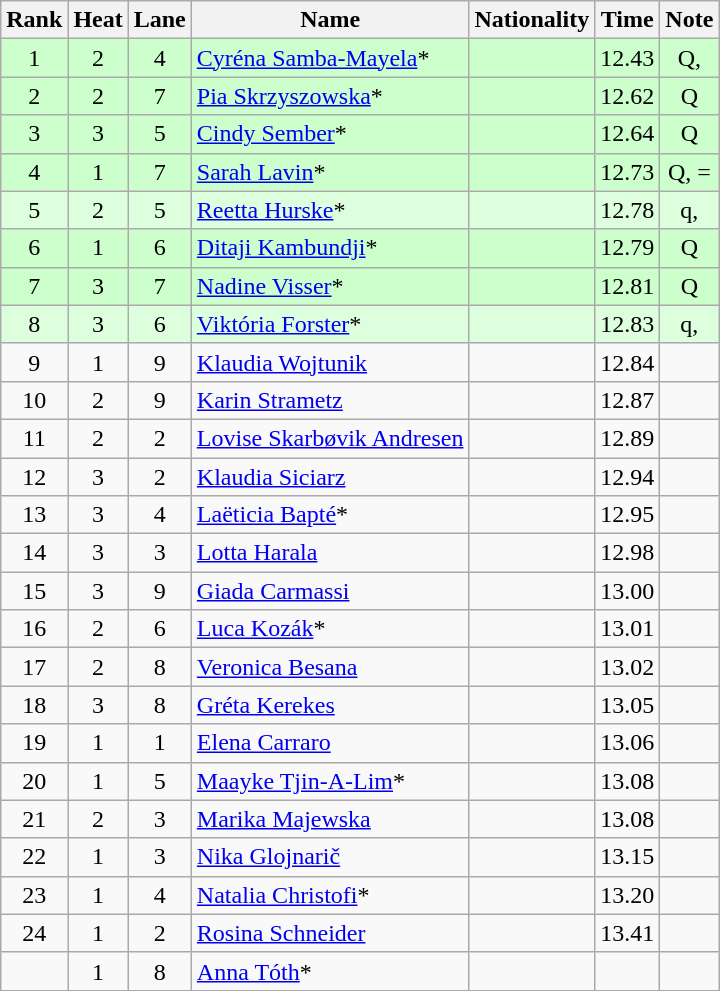<table class="wikitable sortable" style="text-align:center">
<tr>
<th>Rank</th>
<th>Heat</th>
<th>Lane</th>
<th align="left">Name</th>
<th align="left">Nationality</th>
<th>Time</th>
<th>Note</th>
</tr>
<tr bgcolor=ccffcc>
<td>1</td>
<td>2</td>
<td>4</td>
<td align="left"><a href='#'>Cyréna Samba-Mayela</a>*</td>
<td align="left"></td>
<td>12.43</td>
<td>Q, </td>
</tr>
<tr bgcolor=ccffcc>
<td>2</td>
<td>2</td>
<td>7</td>
<td align="left"><a href='#'>Pia Skrzyszowska</a>*</td>
<td align="left"></td>
<td>12.62</td>
<td>Q</td>
</tr>
<tr bgcolor=ccffcc>
<td>3</td>
<td>3</td>
<td>5</td>
<td align="left"><a href='#'>Cindy Sember</a>*</td>
<td align="left"></td>
<td>12.64</td>
<td>Q</td>
</tr>
<tr bgcolor=ccffcc>
<td>4</td>
<td>1</td>
<td>7</td>
<td align="left"><a href='#'>Sarah Lavin</a>*</td>
<td align="left"></td>
<td>12.73</td>
<td>Q, =</td>
</tr>
<tr bgcolor=ddffdd>
<td>5</td>
<td>2</td>
<td>5</td>
<td align="left"><a href='#'>Reetta Hurske</a>*</td>
<td align="left"></td>
<td>12.78</td>
<td>q, </td>
</tr>
<tr bgcolor=ccffcc>
<td>6</td>
<td>1</td>
<td>6</td>
<td align="left"><a href='#'>Ditaji Kambundji</a>*</td>
<td align="left"></td>
<td>12.79</td>
<td>Q</td>
</tr>
<tr bgcolor=ccffcc>
<td>7</td>
<td>3</td>
<td>7</td>
<td align="left"><a href='#'>Nadine Visser</a>*</td>
<td align="left"></td>
<td>12.81</td>
<td>Q</td>
</tr>
<tr bgcolor=ddffdd>
<td>8</td>
<td>3</td>
<td>6</td>
<td align="left"><a href='#'>Viktória Forster</a>*</td>
<td align="left"></td>
<td>12.83</td>
<td>q, </td>
</tr>
<tr>
<td>9</td>
<td>1</td>
<td>9</td>
<td align="left"><a href='#'>Klaudia Wojtunik</a></td>
<td align="left"></td>
<td>12.84</td>
<td></td>
</tr>
<tr>
<td>10</td>
<td>2</td>
<td>9</td>
<td align="left"><a href='#'>Karin Strametz</a></td>
<td align="left"></td>
<td>12.87</td>
<td></td>
</tr>
<tr>
<td>11</td>
<td>2</td>
<td>2</td>
<td align="left"><a href='#'>Lovise Skarbøvik Andresen</a></td>
<td align="left"></td>
<td>12.89</td>
<td></td>
</tr>
<tr>
<td>12</td>
<td>3</td>
<td>2</td>
<td align="left"><a href='#'>Klaudia Siciarz</a></td>
<td align="left"></td>
<td>12.94</td>
<td></td>
</tr>
<tr>
<td>13</td>
<td>3</td>
<td>4</td>
<td align="left"><a href='#'>Laëticia Bapté</a>*</td>
<td align="left"></td>
<td>12.95</td>
<td></td>
</tr>
<tr>
<td>14</td>
<td>3</td>
<td>3</td>
<td align="left"><a href='#'>Lotta Harala</a></td>
<td align="left"></td>
<td>12.98</td>
<td></td>
</tr>
<tr>
<td>15</td>
<td>3</td>
<td>9</td>
<td align="left"><a href='#'>Giada Carmassi</a></td>
<td align="left"></td>
<td>13.00</td>
<td></td>
</tr>
<tr>
<td>16</td>
<td>2</td>
<td>6</td>
<td align="left"><a href='#'>Luca Kozák</a>*</td>
<td align="left"></td>
<td>13.01</td>
<td></td>
</tr>
<tr>
<td>17</td>
<td>2</td>
<td>8</td>
<td align="left"><a href='#'>Veronica Besana</a></td>
<td align="left"></td>
<td>13.02</td>
<td></td>
</tr>
<tr>
<td>18</td>
<td>3</td>
<td>8</td>
<td align="left"><a href='#'>Gréta Kerekes</a></td>
<td align="left"></td>
<td>13.05</td>
<td></td>
</tr>
<tr>
<td>19</td>
<td>1</td>
<td>1</td>
<td align="left"><a href='#'>Elena Carraro</a></td>
<td align="left"></td>
<td>13.06</td>
<td></td>
</tr>
<tr>
<td>20</td>
<td>1</td>
<td>5</td>
<td align="left"><a href='#'>Maayke Tjin-A-Lim</a>*</td>
<td align="left"></td>
<td>13.08</td>
<td></td>
</tr>
<tr>
<td>21</td>
<td>2</td>
<td>3</td>
<td align="left"><a href='#'>Marika Majewska</a></td>
<td align="left"></td>
<td>13.08</td>
<td></td>
</tr>
<tr>
<td>22</td>
<td>1</td>
<td>3</td>
<td align="left"><a href='#'>Nika Glojnarič</a></td>
<td align="left"></td>
<td>13.15</td>
<td></td>
</tr>
<tr>
<td>23</td>
<td>1</td>
<td>4</td>
<td align="left"><a href='#'>Natalia Christofi</a>*</td>
<td align="left"></td>
<td>13.20</td>
<td></td>
</tr>
<tr>
<td>24</td>
<td>1</td>
<td>2</td>
<td align="left"><a href='#'>Rosina Schneider</a></td>
<td align="left"></td>
<td>13.41</td>
<td></td>
</tr>
<tr>
<td></td>
<td>1</td>
<td>8</td>
<td align="left"><a href='#'>Anna Tóth</a>*</td>
<td align="left"></td>
<td></td>
<td></td>
</tr>
</table>
